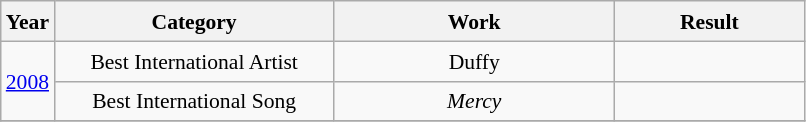<table class="wikitable" style="text-align:center; font-size:90%; line-height:20px;">
<tr>
<th>Year</th>
<th width="180px">Category</th>
<th width="180px">Work</th>
<th width="120px">Result</th>
</tr>
<tr>
<td rowspan="2"><a href='#'>2008</a></td>
<td>Best International Artist</td>
<td>Duffy</td>
<td></td>
</tr>
<tr>
<td>Best International Song</td>
<td><em>Mercy</em></td>
<td></td>
</tr>
<tr>
</tr>
</table>
